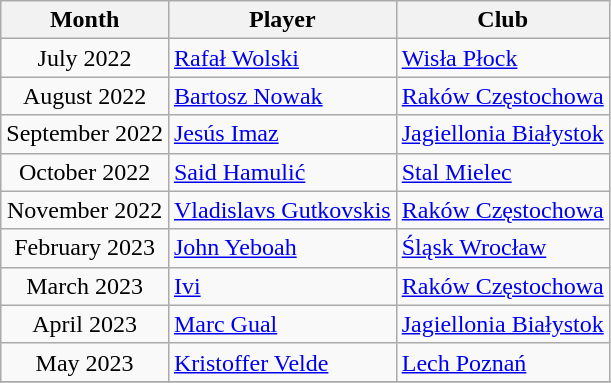<table class="wikitable" style="text-align:center">
<tr>
<th>Month</th>
<th>Player</th>
<th>Club</th>
</tr>
<tr>
<td>July 2022</td>
<td style="text-align:left"> <a href='#'>Rafał Wolski</a></td>
<td style="text-align:left"><a href='#'>Wisła Płock</a></td>
</tr>
<tr>
<td>August 2022</td>
<td style="text-align:left"> <a href='#'>Bartosz Nowak</a></td>
<td style="text-align:left"><a href='#'>Raków Częstochowa</a></td>
</tr>
<tr>
<td>September 2022</td>
<td style="text-align:left"> <a href='#'>Jesús Imaz</a></td>
<td style="text-align:left"><a href='#'>Jagiellonia Białystok</a></td>
</tr>
<tr>
<td>October 2022</td>
<td style="text-align:left"> <a href='#'>Said Hamulić</a></td>
<td style="text-align:left"><a href='#'>Stal Mielec</a></td>
</tr>
<tr>
<td>November 2022</td>
<td style="text-align:left"> <a href='#'>Vladislavs Gutkovskis</a></td>
<td style="text-align:left"><a href='#'>Raków Częstochowa</a></td>
</tr>
<tr>
<td>February 2023</td>
<td style="text-align:left"> <a href='#'>John Yeboah</a></td>
<td style="text-align:left"><a href='#'>Śląsk Wrocław</a></td>
</tr>
<tr>
<td>March 2023</td>
<td style="text-align:left"> <a href='#'>Ivi</a></td>
<td style="text-align:left"><a href='#'>Raków Częstochowa</a></td>
</tr>
<tr>
<td>April 2023</td>
<td style="text-align:left"> <a href='#'>Marc Gual</a></td>
<td style="text-align:left"><a href='#'>Jagiellonia Białystok</a></td>
</tr>
<tr>
<td>May 2023</td>
<td style="text-align:left"> <a href='#'>Kristoffer Velde</a></td>
<td style="text-align:left"><a href='#'>Lech Poznań</a></td>
</tr>
<tr>
</tr>
</table>
